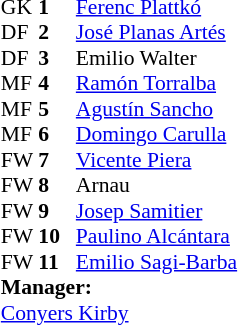<table style="font-size:90%; margin:0.2em auto;" cellspacing="0" cellpadding="0">
<tr>
<th width="25"></th>
<th width="25"></th>
</tr>
<tr>
<td>GK</td>
<td><strong>1</strong></td>
<td> <a href='#'>Ferenc Plattkó</a></td>
</tr>
<tr>
<td>DF</td>
<td><strong>2</strong></td>
<td> <a href='#'>José Planas Artés</a></td>
</tr>
<tr>
<td>DF</td>
<td><strong>3</strong></td>
<td> Emilio Walter</td>
</tr>
<tr>
<td>MF</td>
<td><strong>4</strong></td>
<td> <a href='#'>Ramón Torralba</a></td>
</tr>
<tr>
<td>MF</td>
<td><strong>5</strong></td>
<td> <a href='#'>Agustín Sancho</a></td>
</tr>
<tr>
<td>MF</td>
<td><strong>6</strong></td>
<td> <a href='#'>Domingo Carulla</a></td>
</tr>
<tr>
<td>FW</td>
<td><strong>7</strong></td>
<td> <a href='#'>Vicente Piera</a></td>
</tr>
<tr>
<td>FW</td>
<td><strong>8</strong></td>
<td> Arnau</td>
</tr>
<tr>
<td>FW</td>
<td><strong>9</strong></td>
<td> <a href='#'>Josep Samitier</a></td>
</tr>
<tr>
<td>FW</td>
<td><strong>10</strong></td>
<td> <a href='#'>Paulino Alcántara</a></td>
</tr>
<tr>
<td>FW</td>
<td><strong>11</strong></td>
<td> <a href='#'>Emilio Sagi-Barba</a></td>
</tr>
<tr>
<td colspan=3><strong>Manager:</strong></td>
</tr>
<tr>
<td colspan=4> <a href='#'>Conyers Kirby</a></td>
</tr>
</table>
